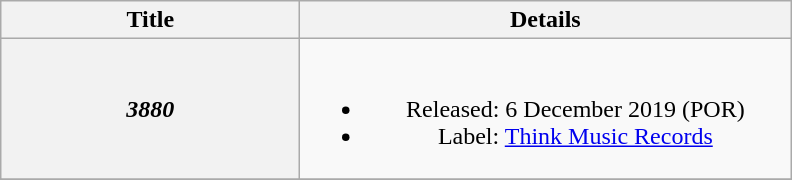<table class="wikitable plainrowheaders" style="text-align:center;">
<tr>
<th scope="col" style="width:12em;">Title</th>
<th scope="col" style="width:20em;">Details</th>
</tr>
<tr>
<th scope="row"><em>3880</em></th>
<td><br><ul><li>Released: 6 December 2019 <span>(POR)</span></li><li>Label: <a href='#'>Think Music Records</a></li></ul></td>
</tr>
<tr>
</tr>
</table>
